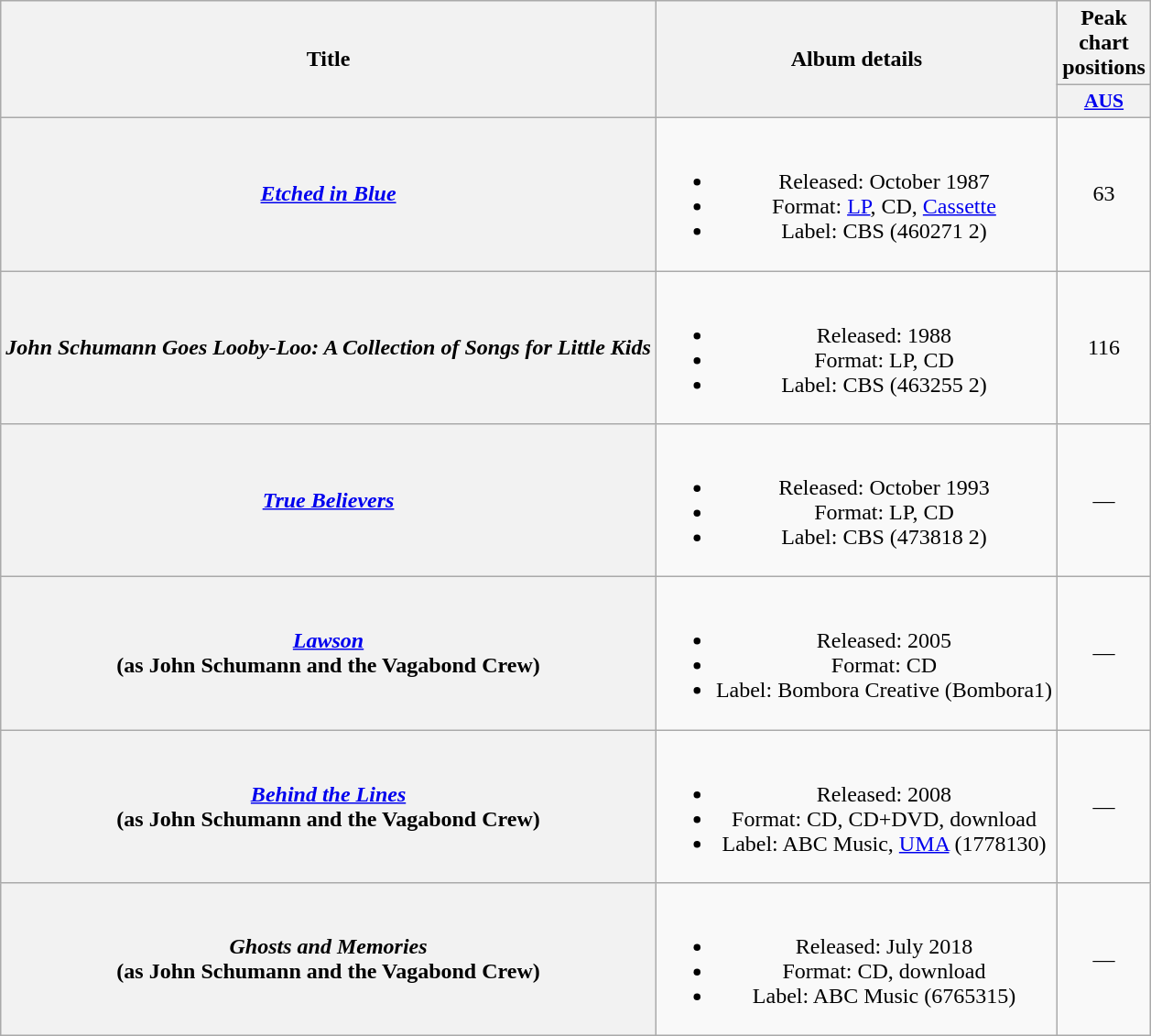<table class="wikitable plainrowheaders" style="text-align:center">
<tr>
<th scope="col" rowspan="2">Title</th>
<th scope="col" rowspan="2">Album details</th>
<th scope="col" colspan="1">Peak chart positions</th>
</tr>
<tr>
<th scope="col" style="width:3em; font-size:90%"><a href='#'>AUS</a><br></th>
</tr>
<tr>
<th scope="row"><em><a href='#'>Etched in Blue</a></em></th>
<td><br><ul><li>Released: October 1987</li><li>Format: <a href='#'>LP</a>, CD, <a href='#'>Cassette</a></li><li>Label: CBS (460271 2)</li></ul></td>
<td>63</td>
</tr>
<tr>
<th scope="row"><em>John Schumann Goes Looby-Loo: A Collection of Songs for Little Kids</em></th>
<td><br><ul><li>Released: 1988</li><li>Format: LP, CD</li><li>Label: CBS (463255 2)</li></ul></td>
<td>116</td>
</tr>
<tr>
<th scope="row"><em><a href='#'>True Believers</a></em></th>
<td><br><ul><li>Released: October 1993</li><li>Format: LP, CD</li><li>Label: CBS (473818 2)</li></ul></td>
<td>—</td>
</tr>
<tr>
<th scope="row"><em><a href='#'>Lawson</a></em> <br> (as John Schumann and the Vagabond Crew)</th>
<td><br><ul><li>Released: 2005</li><li>Format: CD</li><li>Label: Bombora Creative (Bombora1)</li></ul></td>
<td>—</td>
</tr>
<tr>
<th scope="row"><em><a href='#'>Behind the Lines</a></em> <br> (as John Schumann and the Vagabond Crew)</th>
<td><br><ul><li>Released: 2008</li><li>Format: CD, CD+DVD, download</li><li>Label: ABC Music, <a href='#'>UMA</a> (1778130)</li></ul></td>
<td>—</td>
</tr>
<tr>
<th scope="row"><em>Ghosts and Memories</em> <br> (as John Schumann and the Vagabond Crew)</th>
<td><br><ul><li>Released: July 2018</li><li>Format: CD, download</li><li>Label: ABC Music (6765315)</li></ul></td>
<td>—</td>
</tr>
</table>
